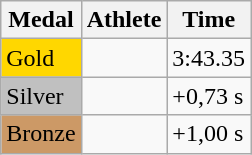<table class="wikitable">
<tr>
<th>Medal</th>
<th>Athlete</th>
<th>Time</th>
</tr>
<tr>
<td bgcolor="gold">Gold</td>
<td></td>
<td>3:43.35</td>
</tr>
<tr>
<td bgcolor="silver">Silver</td>
<td></td>
<td>+0,73 s</td>
</tr>
<tr>
<td bgcolor="CC9966">Bronze</td>
<td></td>
<td>+1,00 s</td>
</tr>
</table>
